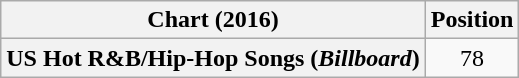<table class="wikitable plainrowheaders" style="text-align:center">
<tr>
<th>Chart (2016)</th>
<th>Position</th>
</tr>
<tr>
<th scope="row">US Hot R&B/Hip-Hop Songs (<em>Billboard</em>)</th>
<td>78</td>
</tr>
</table>
